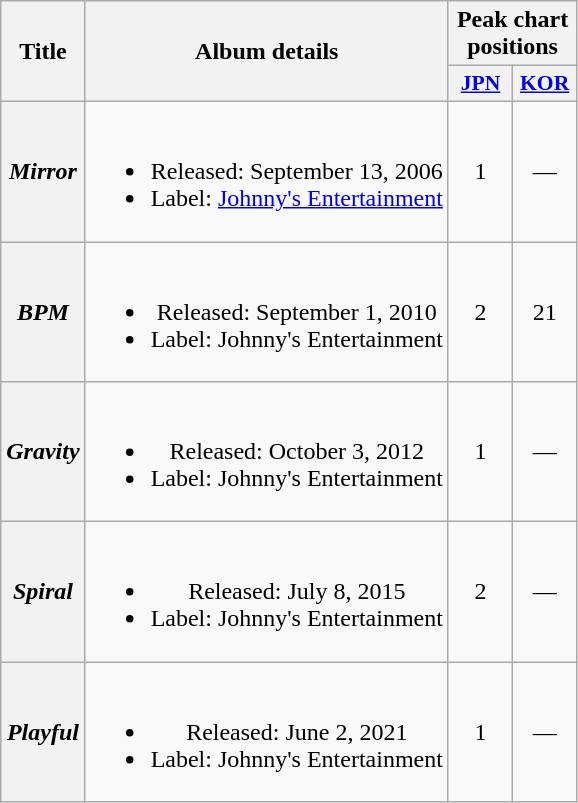<table class="wikitable plainrowheaders" style="text-align:center;">
<tr>
<th rowspan="2">Title</th>
<th rowspan="2">Album details</th>
<th colspan="2">Peak chart positions</th>
</tr>
<tr>
<th scope="col" style="width:2.5em;font-size:90%;"><a href='#'>JPN</a><br></th>
<th scope="col" style="width:2.5em;font-size:90%;"><a href='#'>KOR</a><br></th>
</tr>
<tr>
<th scope="row"><em>Mirror</em></th>
<td><br><ul><li>Released: September 13, 2006</li><li>Label: <a href='#'>Johnny's Entertainment</a></li></ul></td>
<td>1</td>
<td>—</td>
</tr>
<tr>
<th scope="row"><em>BPM</em></th>
<td><br><ul><li>Released: September 1, 2010</li><li>Label: Johnny's Entertainment</li></ul></td>
<td>2</td>
<td>21</td>
</tr>
<tr>
<th scope="row"><em>Gravity</em></th>
<td><br><ul><li>Released: October 3, 2012</li><li>Label: Johnny's Entertainment</li></ul></td>
<td>1</td>
<td>—</td>
</tr>
<tr>
<th scope="row"><em>Spiral</em></th>
<td><br><ul><li>Released: July 8, 2015</li><li>Label: Johnny's Entertainment</li></ul></td>
<td>2</td>
<td>—</td>
</tr>
<tr>
<th scope="row"><em>Playful</em></th>
<td><br><ul><li>Released: June 2, 2021</li><li>Label: Johnny's Entertainment</li></ul></td>
<td>1</td>
<td>—</td>
</tr>
</table>
